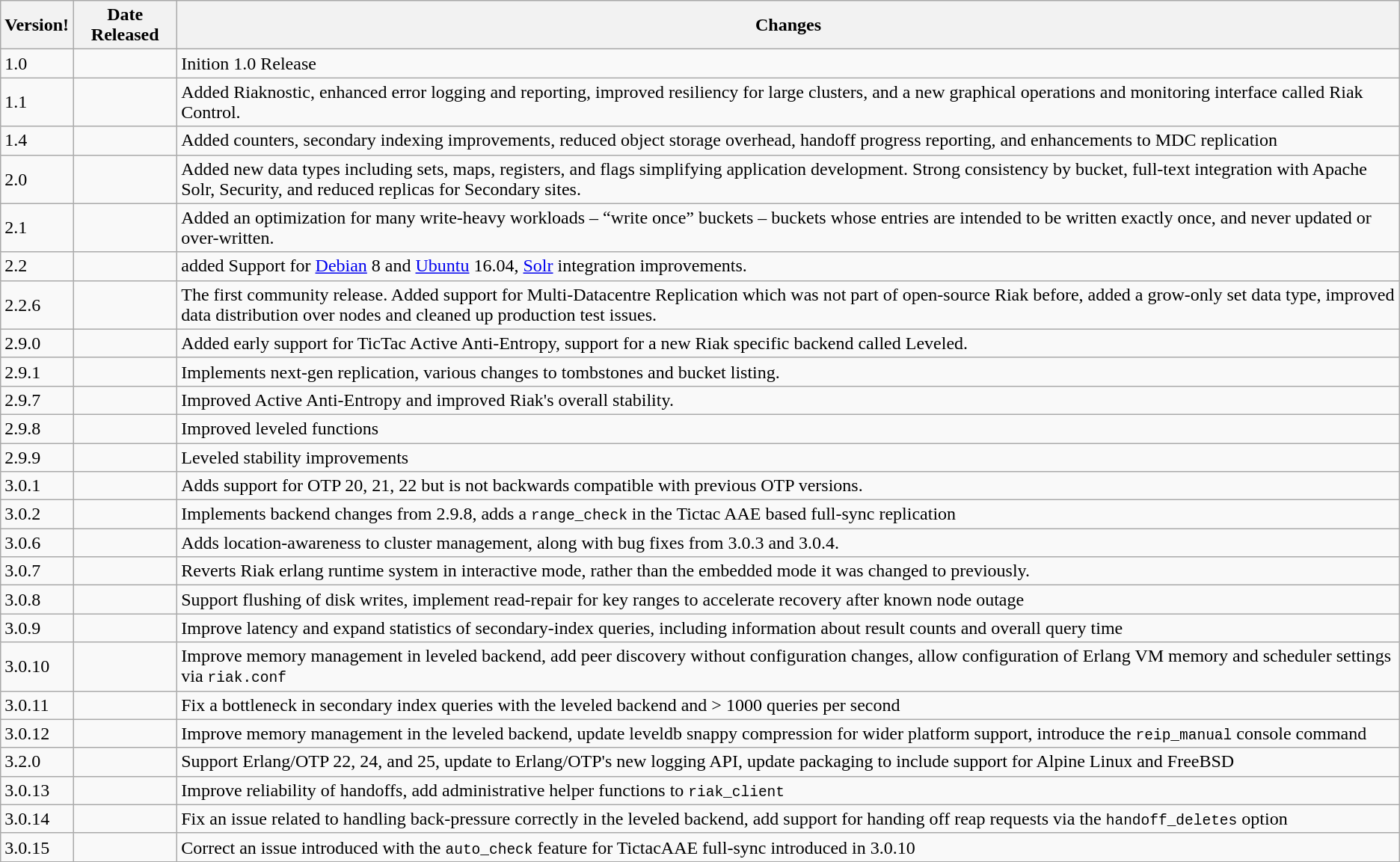<table class="wikitable sortable">
<tr>
<th data-sort-type="IPAddress">Version!</th>
<th>Date Released</th>
<th>Changes</th>
</tr>
<tr>
<td>1.0</td>
<td></td>
<td>Inition 1.0 Release</td>
</tr>
<tr>
<td>1.1</td>
<td></td>
<td>Added Riaknostic, enhanced error logging and reporting, improved resiliency for large clusters, and a new graphical operations and monitoring interface called Riak Control.</td>
</tr>
<tr>
<td>1.4</td>
<td></td>
<td>Added counters, secondary indexing improvements, reduced object storage overhead, handoff progress reporting, and enhancements to MDC replication</td>
</tr>
<tr>
<td>2.0</td>
<td></td>
<td>Added new data types including sets, maps, registers, and flags simplifying application development. Strong consistency by bucket, full-text integration with Apache Solr, Security, and reduced replicas for Secondary sites.</td>
</tr>
<tr>
<td>2.1</td>
<td></td>
<td>Added an optimization for many write-heavy workloads – “write once” buckets – buckets whose entries are intended to be written exactly once, and never updated or over-written.</td>
</tr>
<tr>
<td>2.2</td>
<td></td>
<td>added Support for <a href='#'>Debian</a> 8 and <a href='#'>Ubuntu</a> 16.04, <a href='#'>Solr</a> integration improvements.</td>
</tr>
<tr>
<td>2.2.6</td>
<td></td>
<td>The first community release. Added support for Multi-Datacentre Replication which was not part of open-source Riak before, added a grow-only set data type, improved data distribution over nodes and cleaned up production test issues.</td>
</tr>
<tr>
<td>2.9.0</td>
<td></td>
<td>Added early support for TicTac Active Anti-Entropy, support for a new Riak specific backend called Leveled.</td>
</tr>
<tr>
<td>2.9.1</td>
<td></td>
<td>Implements next-gen replication, various changes to tombstones and bucket listing.</td>
</tr>
<tr>
<td>2.9.7</td>
<td></td>
<td>Improved Active Anti-Entropy and improved Riak's overall stability.</td>
</tr>
<tr>
<td>2.9.8</td>
<td></td>
<td>Improved leveled functions</td>
</tr>
<tr>
<td>2.9.9</td>
<td></td>
<td>Leveled stability improvements </td>
</tr>
<tr>
<td>3.0.1</td>
<td></td>
<td>Adds support for OTP 20, 21, 22 but is not backwards compatible with previous OTP versions.</td>
</tr>
<tr>
<td>3.0.2</td>
<td></td>
<td>Implements backend changes from 2.9.8, adds a <code>range_check</code> in the Tictac AAE based full-sync replication</td>
</tr>
<tr>
<td>3.0.6</td>
<td></td>
<td>Adds location-awareness to cluster management, along with bug fixes from 3.0.3 and 3.0.4.</td>
</tr>
<tr>
<td>3.0.7</td>
<td></td>
<td>Reverts Riak erlang runtime system in interactive mode, rather than the embedded mode it was changed to previously.</td>
</tr>
<tr>
<td>3.0.8</td>
<td></td>
<td>Support flushing of disk writes, implement read-repair for key ranges to accelerate recovery after known node outage</td>
</tr>
<tr>
<td>3.0.9</td>
<td></td>
<td>Improve latency and expand statistics of secondary-index queries, including information about result counts and overall query time</td>
</tr>
<tr>
<td>3.0.10</td>
<td></td>
<td>Improve memory management in leveled backend, add peer discovery without configuration changes, allow configuration of Erlang VM memory and scheduler settings via <code>riak.conf</code></td>
</tr>
<tr>
<td>3.0.11</td>
<td></td>
<td>Fix a bottleneck in secondary index queries with the leveled backend and > 1000 queries per second</td>
</tr>
<tr>
<td>3.0.12</td>
<td></td>
<td>Improve memory management in the leveled backend, update leveldb snappy compression for wider platform support, introduce the <code>reip_manual</code> console command</td>
</tr>
<tr>
<td>3.2.0</td>
<td></td>
<td>Support Erlang/OTP 22, 24, and 25, update to Erlang/OTP's new logging API, update packaging to include support for Alpine Linux and FreeBSD</td>
</tr>
<tr>
<td>3.0.13</td>
<td></td>
<td>Improve reliability of handoffs, add administrative helper functions to <code>riak_client</code></td>
</tr>
<tr>
<td>3.0.14</td>
<td></td>
<td>Fix an issue related to handling back-pressure correctly in the leveled backend, add support for handing off reap requests via the <code>handoff_deletes</code> option</td>
</tr>
<tr>
<td>3.0.15</td>
<td></td>
<td>Correct an issue introduced with the <code>auto_check</code> feature for TictacAAE full-sync introduced in 3.0.10</td>
</tr>
</table>
